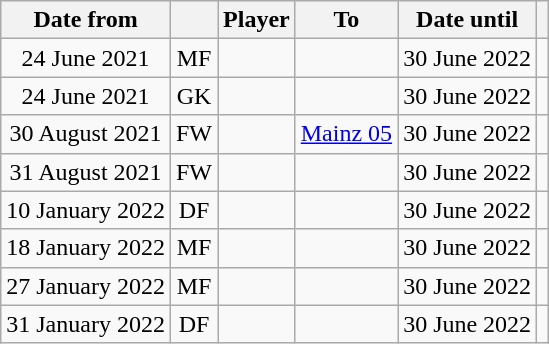<table class="wikitable sortable nowrap" style="text-align:center;">
<tr>
<th scope=col>Date from</th>
<th scope=col></th>
<th scope=col>Player</th>
<th scope=col>To</th>
<th scope=col>Date until</th>
<th scope=col class="unsortable"></th>
</tr>
<tr>
<td>24 June 2021</td>
<td>MF</td>
<td align="left"></td>
<td align="left"></td>
<td>30 June 2022</td>
<td></td>
</tr>
<tr>
<td>24 June 2021</td>
<td>GK</td>
<td align="left"></td>
<td align="left"></td>
<td>30 June 2022</td>
<td></td>
</tr>
<tr>
<td>30 August 2021</td>
<td>FW</td>
<td align="left"></td>
<td align="left"><a href='#'>Mainz 05</a></td>
<td>30 June 2022</td>
<td></td>
</tr>
<tr>
<td>31 August 2021</td>
<td>FW</td>
<td align="left"></td>
<td align="left"></td>
<td>30 June 2022</td>
<td></td>
</tr>
<tr>
<td>10 January 2022</td>
<td>DF</td>
<td align="left"></td>
<td align="left"></td>
<td>30 June 2022</td>
<td></td>
</tr>
<tr>
<td>18 January 2022</td>
<td>MF</td>
<td align="left"></td>
<td align="left"></td>
<td>30 June 2022</td>
<td></td>
</tr>
<tr>
<td>27 January 2022</td>
<td>MF</td>
<td align="left"></td>
<td align="left"></td>
<td>30 June 2022</td>
<td></td>
</tr>
<tr>
<td>31 January 2022</td>
<td>DF</td>
<td align=left></td>
<td align=left></td>
<td>30 June 2022</td>
<td></td>
</tr>
</table>
